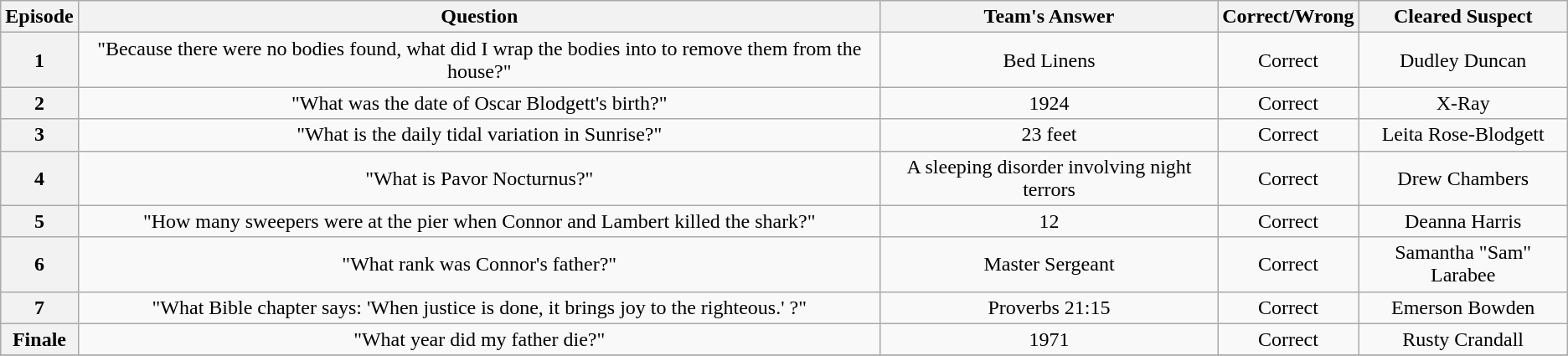<table class="wikitable">
<tr>
<th>Episode</th>
<th>Question</th>
<th>Team's Answer</th>
<th>Correct/Wrong</th>
<th>Cleared Suspect</th>
</tr>
<tr>
<th>1</th>
<td align="center">"Because there were no bodies found, what did I wrap the bodies into to remove them from the house?"</td>
<td align="center">Bed Linens</td>
<td align="center">Correct</td>
<td align="center">Dudley Duncan</td>
</tr>
<tr>
<th>2</th>
<td align="center">"What was the date of Oscar Blodgett's birth?"</td>
<td align="center">1924</td>
<td align="center">Correct</td>
<td align="center">X-Ray</td>
</tr>
<tr>
<th>3</th>
<td align="center">"What is the daily tidal variation in Sunrise?"</td>
<td align="center">23 feet</td>
<td align="center">Correct</td>
<td align="center">Leita Rose-Blodgett</td>
</tr>
<tr>
<th>4</th>
<td align="center">"What is Pavor Nocturnus?"</td>
<td align="center">A sleeping disorder involving night terrors</td>
<td align="center">Correct</td>
<td align="center">Drew Chambers</td>
</tr>
<tr>
<th>5</th>
<td align="center">"How many sweepers were at the pier when Connor and Lambert killed the shark?"</td>
<td align="center">12</td>
<td align="center">Correct</td>
<td align="center">Deanna Harris</td>
</tr>
<tr>
<th>6</th>
<td align="center">"What rank was Connor's father?"</td>
<td align="center">Master Sergeant</td>
<td align="center">Correct</td>
<td align="center">Samantha "Sam" Larabee</td>
</tr>
<tr>
<th>7</th>
<td align="center">"What Bible chapter says: 'When justice is done, it brings joy to the righteous.' ?"</td>
<td align="center">Proverbs 21:15</td>
<td align="center">Correct</td>
<td align="center">Emerson Bowden</td>
</tr>
<tr>
<th>Finale</th>
<td align="center">"What year did my father die?"</td>
<td align="center">1971</td>
<td align="center">Correct</td>
<td align="center">Rusty Crandall</td>
</tr>
<tr>
</tr>
</table>
